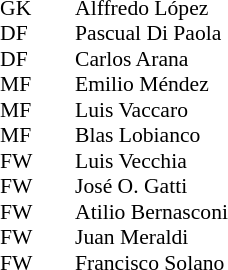<table cellspacing="0" cellpadding="0" style="font-size:90%; margin:0.2em auto;">
<tr>
<th width="25"></th>
<th width="25"></th>
</tr>
<tr>
<td>GK</td>
<td></td>
<td>Alffredo López</td>
</tr>
<tr>
<td>DF</td>
<td></td>
<td>Pascual Di Paola</td>
</tr>
<tr>
<td>DF</td>
<td></td>
<td>Carlos Arana</td>
</tr>
<tr>
<td>MF</td>
<td></td>
<td>Emilio Méndez</td>
</tr>
<tr>
<td>MF</td>
<td></td>
<td>Luis Vaccaro</td>
</tr>
<tr>
<td>MF</td>
<td></td>
<td>Blas Lobianco</td>
</tr>
<tr>
<td>FW</td>
<td></td>
<td>Luis Vecchia</td>
</tr>
<tr>
<td>FW</td>
<td></td>
<td>José O. Gatti</td>
</tr>
<tr>
<td>FW</td>
<td></td>
<td>Atilio Bernasconi</td>
</tr>
<tr>
<td>FW</td>
<td></td>
<td>Juan Meraldi</td>
</tr>
<tr>
<td>FW</td>
<td></td>
<td>Francisco Solano</td>
</tr>
</table>
